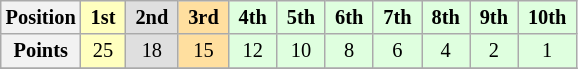<table class="wikitable" style="font-size:85%; text-align:center">
<tr>
<th>Position</th>
<td style="background:#FFFFBF;"> <strong>1st</strong> </td>
<td style="background:#DFDFDF;"> <strong>2nd</strong> </td>
<td style="background:#FFDF9F;"> <strong>3rd</strong> </td>
<td style="background:#DFFFDF;"> <strong>4th</strong> </td>
<td style="background:#DFFFDF;"> <strong>5th</strong> </td>
<td style="background:#DFFFDF;"> <strong>6th</strong> </td>
<td style="background:#DFFFDF;"> <strong>7th</strong> </td>
<td style="background:#DFFFDF;"> <strong>8th</strong> </td>
<td style="background:#DFFFDF;"> <strong>9th</strong> </td>
<td style="background:#DFFFDF;"> <strong>10th</strong> </td>
</tr>
<tr>
<th>Points</th>
<td style="background:#FFFFBF;">25</td>
<td style="background:#DFDFDF;">18</td>
<td style="background:#FFDF9F;">15</td>
<td style="background:#DFFFDF;">12</td>
<td style="background:#DFFFDF;">10</td>
<td style="background:#DFFFDF;">8</td>
<td style="background:#DFFFDF;">6</td>
<td style="background:#DFFFDF;">4</td>
<td style="background:#DFFFDF;">2</td>
<td style="background:#DFFFDF;">1</td>
</tr>
<tr>
</tr>
</table>
